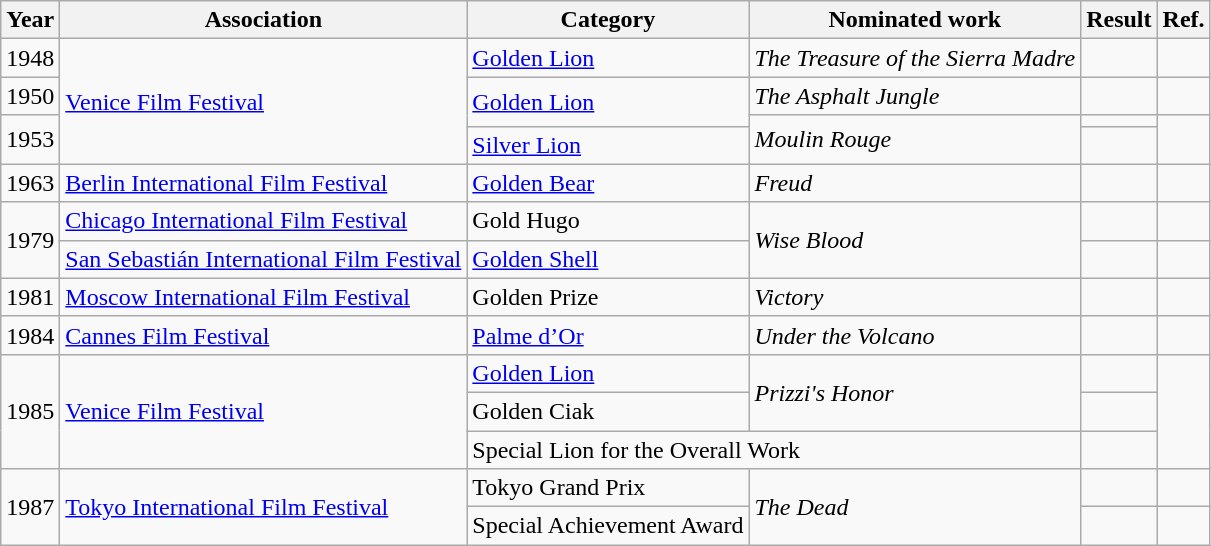<table class=wikitable>
<tr>
<th>Year</th>
<th>Association</th>
<th>Category</th>
<th>Nominated work</th>
<th>Result</th>
<th>Ref.</th>
</tr>
<tr>
<td>1948</td>
<td rowspan="4"><a href='#'>Venice Film Festival</a></td>
<td><a href='#'>Golden Lion</a></td>
<td><em>The Treasure of the Sierra Madre</em></td>
<td></td>
<td></td>
</tr>
<tr>
<td>1950</td>
<td rowspan="2"><a href='#'>Golden Lion</a></td>
<td><em>The Asphalt Jungle</em></td>
<td></td>
<td></td>
</tr>
<tr>
<td rowspan="2">1953</td>
<td rowspan="2"><em>Moulin Rouge</em></td>
<td></td>
<td rowspan=2></td>
</tr>
<tr>
<td><a href='#'>Silver Lion</a></td>
<td></td>
</tr>
<tr>
<td>1963</td>
<td><a href='#'>Berlin International Film Festival</a></td>
<td><a href='#'>Golden Bear</a></td>
<td><em>Freud</em></td>
<td></td>
<td></td>
</tr>
<tr>
<td rowspan="2">1979</td>
<td><a href='#'>Chicago International Film Festival</a></td>
<td>Gold Hugo</td>
<td rowspan="2"><em>Wise Blood</em></td>
<td></td>
<td></td>
</tr>
<tr>
<td><a href='#'>San Sebastián International Film Festival</a></td>
<td><a href='#'>Golden Shell</a></td>
<td></td>
<td></td>
</tr>
<tr>
<td>1981</td>
<td><a href='#'>Moscow International Film Festival</a></td>
<td>Golden Prize</td>
<td><em>Victory</em></td>
<td></td>
<td></td>
</tr>
<tr>
<td>1984</td>
<td><a href='#'>Cannes Film Festival</a></td>
<td><a href='#'>Palme d’Or</a></td>
<td><em>Under the Volcano</em></td>
<td></td>
<td></td>
</tr>
<tr>
<td rowspan="3">1985</td>
<td rowspan="3"><a href='#'>Venice Film Festival</a></td>
<td><a href='#'>Golden Lion</a></td>
<td rowspan="2"><em>Prizzi's Honor</em></td>
<td></td>
<td rowspan=3></td>
</tr>
<tr>
<td>Golden Ciak</td>
<td></td>
</tr>
<tr>
<td colspan=2>Special Lion for the Overall Work</td>
<td></td>
</tr>
<tr>
<td rowspan="2">1987</td>
<td rowspan="2"><a href='#'>Tokyo International Film Festival</a></td>
<td>Tokyo Grand Prix</td>
<td rowspan="2"><em>The Dead</em></td>
<td></td>
<td></td>
</tr>
<tr>
<td>Special Achievement Award</td>
<td></td>
<td></td>
</tr>
</table>
